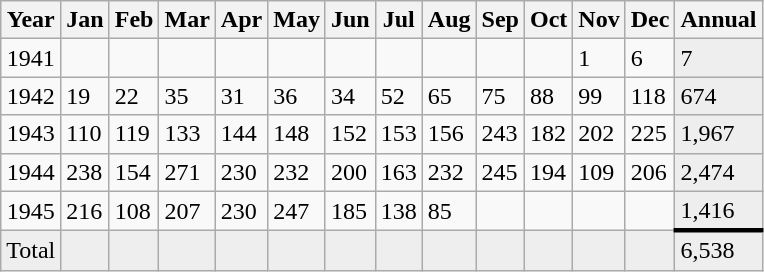<table class="wikitable">
<tr>
<th>Year</th>
<th>Jan</th>
<th>Feb</th>
<th>Mar</th>
<th>Apr</th>
<th>May</th>
<th>Jun</th>
<th>Jul</th>
<th>Aug</th>
<th>Sep</th>
<th>Oct</th>
<th>Nov</th>
<th>Dec</th>
<th>Annual</th>
</tr>
<tr>
<td style="text-align:center">1941</td>
<td></td>
<td></td>
<td></td>
<td></td>
<td></td>
<td></td>
<td></td>
<td></td>
<td></td>
<td></td>
<td>1</td>
<td>6</td>
<td style="background: #eee;">7</td>
</tr>
<tr>
<td style="text-align:center">1942</td>
<td>19</td>
<td>22</td>
<td>35</td>
<td>31</td>
<td>36</td>
<td>34</td>
<td>52</td>
<td>65</td>
<td>75</td>
<td>88</td>
<td>99</td>
<td>118</td>
<td style="background: #eee;">674</td>
</tr>
<tr>
<td style="text-align:center">1943</td>
<td>110</td>
<td>119</td>
<td>133</td>
<td>144</td>
<td>148</td>
<td>152</td>
<td>153</td>
<td>156</td>
<td>243</td>
<td>182</td>
<td>202</td>
<td>225</td>
<td style="background: #eee;">1,967</td>
</tr>
<tr>
<td style="text-align:center">1944</td>
<td>238</td>
<td>154</td>
<td>271</td>
<td>230</td>
<td>232</td>
<td>200</td>
<td>163</td>
<td>232</td>
<td>245</td>
<td>194</td>
<td>109</td>
<td>206</td>
<td style="background: #eee;">2,474</td>
</tr>
<tr>
<td style="text-align:center">1945</td>
<td>216</td>
<td>108</td>
<td>207</td>
<td>230</td>
<td>247</td>
<td>185</td>
<td>138</td>
<td>85</td>
<td></td>
<td></td>
<td></td>
<td></td>
<td style="background: #eee;">1,416</td>
</tr>
<tr style="background: #eee;">
<td style="text-align:center">Total</td>
<td></td>
<td></td>
<td></td>
<td></td>
<td></td>
<td></td>
<td></td>
<td></td>
<td></td>
<td></td>
<td></td>
<td></td>
<td style="border-top: black solid">6,538</td>
</tr>
</table>
